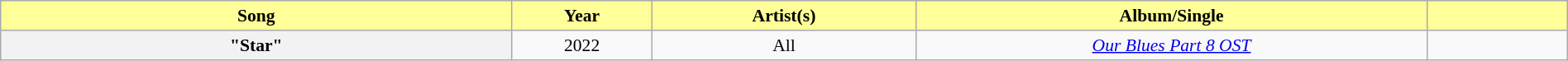<table class="wikitable" style="margin:0.5em auto; clear:both; font-size:.9em; text-align:center; width:100%">
<tr>
<th style="width:200px; background:#FFFF99;">Song</th>
<th style="width:50px; background:#FFFF99;">Year</th>
<th style="width:100px; background:#FFFF99;">Artist(s)</th>
<th style="width:200px; background:#FFFF99;">Album/Single</th>
<th style="width:50px; background:#FFFF99;"></th>
</tr>
<tr>
<th scope="row">"Star"</th>
<td>2022</td>
<td>All</td>
<td><em><a href='#'>Our Blues Part 8 OST</a></em></td>
<td></td>
</tr>
</table>
